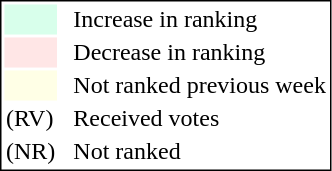<table style="border:1px solid black;">
<tr>
<td style="background:#D8FFEB; width:20px;"></td>
<td> </td>
<td>Increase in ranking</td>
</tr>
<tr>
<td style="background:#FFE6E6; width:20px;"></td>
<td> </td>
<td>Decrease in ranking</td>
</tr>
<tr>
<td style="background:#FFFFE6; width:20px;"></td>
<td> </td>
<td>Not ranked previous week</td>
</tr>
<tr>
<td>(RV)</td>
<td> </td>
<td>Received votes</td>
</tr>
<tr>
<td>(NR)</td>
<td> </td>
<td>Not ranked</td>
</tr>
</table>
